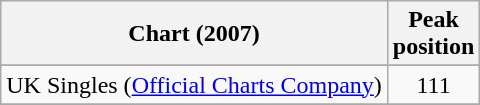<table class="wikitable sortable">
<tr>
<th>Chart (2007)</th>
<th style="text-align:center;">Peak<br>position</th>
</tr>
<tr>
</tr>
<tr>
</tr>
<tr>
<td>UK Singles (<a href='#'>Official Charts Company</a>)</td>
<td style="text-align:center;">111</td>
</tr>
<tr>
</tr>
</table>
